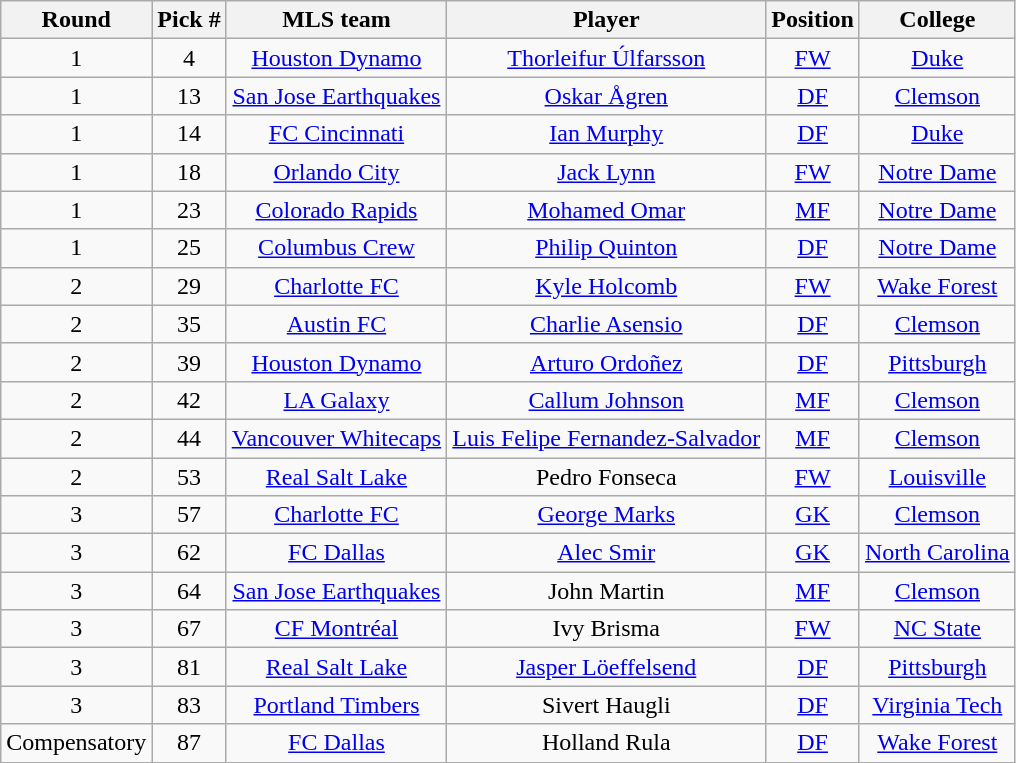<table class="wikitable sortable" style=text-align:center;>
<tr>
<th>Round</th>
<th>Pick #</th>
<th>MLS team</th>
<th>Player</th>
<th>Position</th>
<th>College</th>
</tr>
<tr>
<td>1</td>
<td>4</td>
<td><a href='#'>Houston Dynamo</a></td>
<td> <a href='#'>Thorleifur Úlfarsson</a></td>
<td><a href='#'>FW</a></td>
<td><a href='#'>Duke</a></td>
</tr>
<tr>
<td>1</td>
<td>13</td>
<td><a href='#'>San Jose Earthquakes</a></td>
<td> <a href='#'>Oskar Ågren</a></td>
<td><a href='#'>DF</a></td>
<td><a href='#'>Clemson</a></td>
</tr>
<tr>
<td>1</td>
<td>14</td>
<td><a href='#'>FC Cincinnati</a></td>
<td> <a href='#'>Ian Murphy</a></td>
<td><a href='#'>DF</a></td>
<td><a href='#'>Duke</a></td>
</tr>
<tr>
<td>1</td>
<td>18</td>
<td><a href='#'>Orlando City</a></td>
<td> <a href='#'>Jack Lynn</a></td>
<td><a href='#'>FW</a></td>
<td><a href='#'>Notre Dame</a></td>
</tr>
<tr>
<td>1</td>
<td>23</td>
<td><a href='#'>Colorado Rapids</a></td>
<td> <a href='#'>Mohamed Omar</a></td>
<td><a href='#'>MF</a></td>
<td><a href='#'>Notre Dame</a></td>
</tr>
<tr>
<td>1</td>
<td>25</td>
<td><a href='#'>Columbus Crew</a></td>
<td> <a href='#'>Philip Quinton</a></td>
<td><a href='#'>DF</a></td>
<td><a href='#'>Notre Dame</a></td>
</tr>
<tr>
<td>2</td>
<td>29</td>
<td><a href='#'>Charlotte FC</a></td>
<td> <a href='#'>Kyle Holcomb</a></td>
<td><a href='#'>FW</a></td>
<td><a href='#'>Wake Forest</a></td>
</tr>
<tr>
<td>2</td>
<td>35</td>
<td><a href='#'>Austin FC</a></td>
<td> <a href='#'>Charlie Asensio</a></td>
<td><a href='#'>DF</a></td>
<td><a href='#'>Clemson</a></td>
</tr>
<tr>
<td>2</td>
<td>39</td>
<td><a href='#'>Houston Dynamo</a></td>
<td> <a href='#'>Arturo Ordoñez</a></td>
<td><a href='#'>DF</a></td>
<td><a href='#'>Pittsburgh</a></td>
</tr>
<tr>
<td>2</td>
<td>42</td>
<td><a href='#'>LA Galaxy</a></td>
<td> <a href='#'>Callum Johnson</a></td>
<td><a href='#'>MF</a></td>
<td><a href='#'>Clemson</a></td>
</tr>
<tr>
<td>2</td>
<td>44</td>
<td><a href='#'>Vancouver Whitecaps</a></td>
<td> <a href='#'>Luis Felipe Fernandez-Salvador</a></td>
<td><a href='#'>MF</a></td>
<td><a href='#'>Clemson</a></td>
</tr>
<tr>
<td>2</td>
<td>53</td>
<td><a href='#'>Real Salt Lake</a></td>
<td> Pedro Fonseca</td>
<td><a href='#'>FW</a></td>
<td><a href='#'>Louisville</a></td>
</tr>
<tr>
<td>3</td>
<td>57</td>
<td><a href='#'>Charlotte FC</a></td>
<td> <a href='#'>George Marks</a></td>
<td><a href='#'>GK</a></td>
<td><a href='#'>Clemson</a></td>
</tr>
<tr>
<td>3</td>
<td>62</td>
<td><a href='#'>FC Dallas</a></td>
<td> <a href='#'>Alec Smir</a></td>
<td><a href='#'>GK</a></td>
<td><a href='#'>North Carolina</a></td>
</tr>
<tr>
<td>3</td>
<td>64</td>
<td><a href='#'>San Jose Earthquakes</a></td>
<td> John Martin</td>
<td><a href='#'>MF</a></td>
<td><a href='#'>Clemson</a></td>
</tr>
<tr>
<td>3</td>
<td>67</td>
<td><a href='#'>CF Montréal</a></td>
<td> Ivy Brisma</td>
<td><a href='#'>FW</a></td>
<td><a href='#'>NC State</a></td>
</tr>
<tr>
<td>3</td>
<td>81</td>
<td><a href='#'>Real Salt Lake</a></td>
<td> <a href='#'>Jasper Löeffelsend</a></td>
<td><a href='#'>DF</a></td>
<td><a href='#'>Pittsburgh</a></td>
</tr>
<tr>
<td>3</td>
<td>83</td>
<td><a href='#'>Portland Timbers</a></td>
<td> Sivert Haugli</td>
<td><a href='#'>DF</a></td>
<td><a href='#'>Virginia Tech</a></td>
</tr>
<tr>
<td>Compensatory</td>
<td>87</td>
<td><a href='#'>FC Dallas</a></td>
<td> Holland Rula</td>
<td><a href='#'>DF</a></td>
<td><a href='#'>Wake Forest</a></td>
</tr>
</table>
